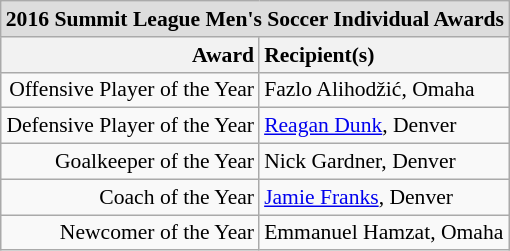<table class="wikitable" style="white-space:nowrap; font-size:90%;">
<tr>
<td colspan="7" style="text-align:center; background:#ddd;"><strong>2016 Summit League Men's Soccer Individual Awards</strong></td>
</tr>
<tr>
<th style="text-align:right;">Award</th>
<th style="text-align:left;">Recipient(s)</th>
</tr>
<tr>
<td style="text-align:right;">Offensive Player of the Year</td>
<td style="text-align:left;">Fazlo Alihodžić, Omaha</td>
</tr>
<tr>
<td style="text-align:right;">Defensive Player of the Year</td>
<td style="text-align:left;"><a href='#'>Reagan Dunk</a>, Denver</td>
</tr>
<tr>
<td style="text-align:right;">Goalkeeper of the Year</td>
<td style="text-align:left;">Nick Gardner, Denver</td>
</tr>
<tr>
<td style="text-align:right;">Coach of the Year</td>
<td style="text-align:left;"><a href='#'>Jamie Franks</a>, Denver</td>
</tr>
<tr>
<td style="text-align:right;">Newcomer of the Year</td>
<td style="text-align:left;">Emmanuel Hamzat, Omaha</td>
</tr>
</table>
